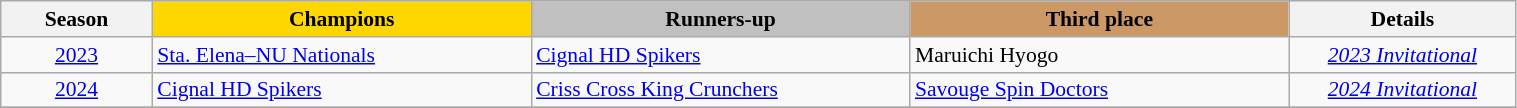<table class=wikitable style="border-collapse: collapse; font-size:90%; text-align: center" width=80%>
<tr>
<th width=10%>Season</th>
<th width=25% style="background:gold">Champions</th>
<th width=25% style="background:silver">Runners-up</th>
<th width=25% style="background:#cc9966">Third place</th>
<th width=15%>Details</th>
</tr>
<tr>
<td><a href='#'>2023</a></td>
<td style="text-align:left"><a href='#'>Sta. Elena–NU Nationals</a></td>
<td style="text-align:left"><a href='#'>Cignal HD Spikers</a></td>
<td style="text-align:left">Maruichi Hyogo</td>
<td><em><a href='#'>2023 Invitational</a></em></td>
</tr>
<tr>
<td><a href='#'>2024</a></td>
<td style="text-align:left"><a href='#'>Cignal HD Spikers</a></td>
<td style="text-align:left"><a href='#'>Criss Cross King Crunchers</a></td>
<td style="text-align:left"><a href='#'>Savouge Spin Doctors</a></td>
<td><em><a href='#'>2024 Invitational</a></em></td>
</tr>
<tr>
</tr>
</table>
